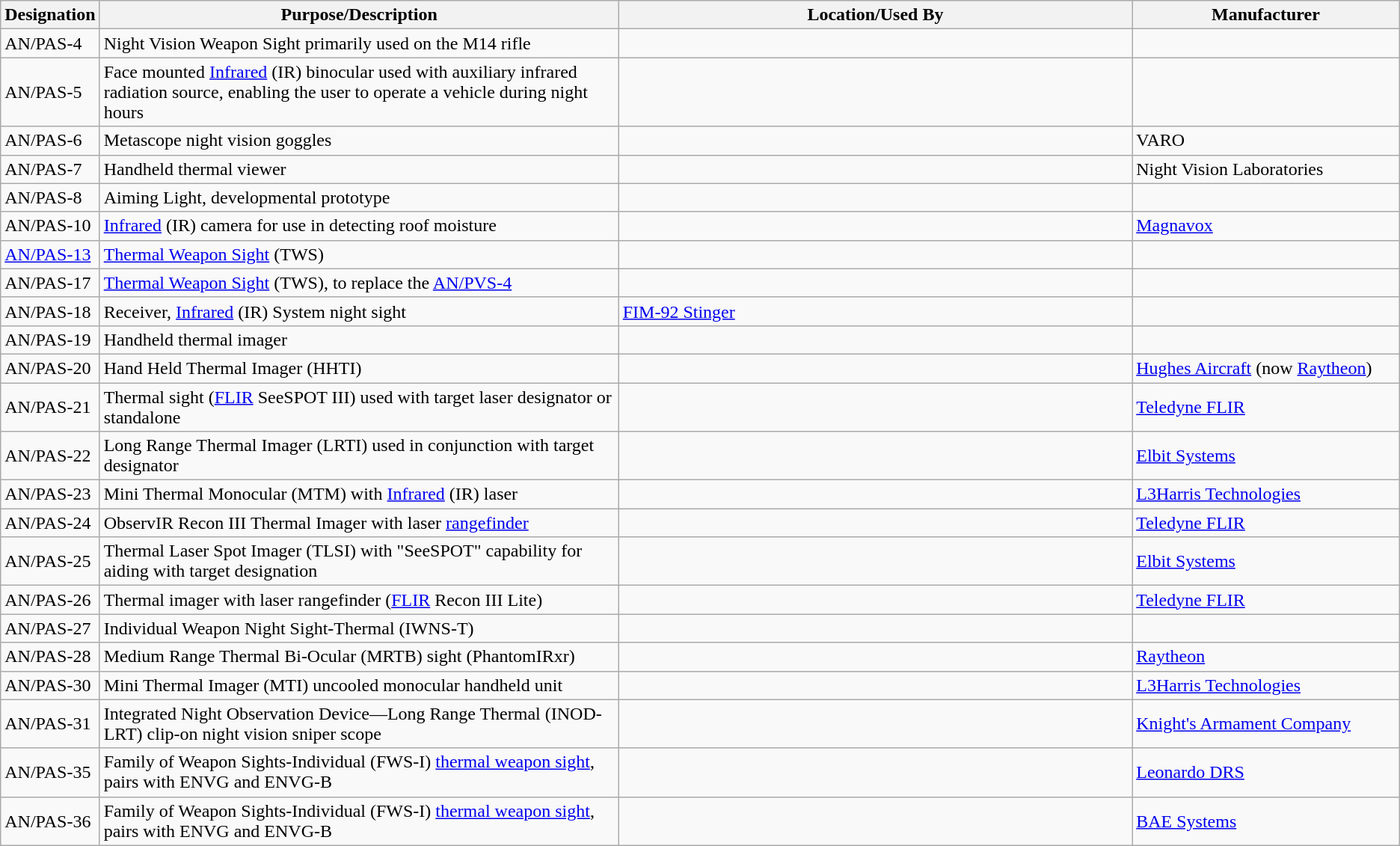<table class="wikitable sortable">
<tr>
<th scope="col">Designation</th>
<th scope="col" style="width: 500px;">Purpose/Description</th>
<th scope="col" style="width: 500px;">Location/Used By</th>
<th scope="col" style="width: 250px;">Manufacturer</th>
</tr>
<tr>
<td>AN/PAS-4</td>
<td>Night Vision Weapon Sight primarily used on the M14 rifle</td>
<td></td>
<td></td>
</tr>
<tr>
<td>AN/PAS-5</td>
<td>Face mounted <a href='#'>Infrared</a> (IR) binocular used with auxiliary infrared radiation source, enabling the user to operate a vehicle during night hours</td>
<td></td>
<td></td>
</tr>
<tr>
<td>AN/PAS-6</td>
<td>Metascope night vision goggles</td>
<td></td>
<td>VARO</td>
</tr>
<tr>
<td>AN/PAS-7</td>
<td>Handheld thermal viewer</td>
<td></td>
<td>Night Vision Laboratories</td>
</tr>
<tr>
<td>AN/PAS-8</td>
<td>Aiming Light, developmental prototype</td>
<td></td>
<td></td>
</tr>
<tr>
<td>AN/PAS-10</td>
<td><a href='#'>Infrared</a> (IR) camera for use in detecting roof moisture</td>
<td></td>
<td><a href='#'>Magnavox</a></td>
</tr>
<tr>
<td><a href='#'>AN/PAS-13</a></td>
<td><a href='#'>Thermal Weapon Sight</a> (TWS)</td>
<td></td>
<td></td>
</tr>
<tr>
<td>AN/PAS-17</td>
<td><a href='#'>Thermal Weapon Sight</a> (TWS), to replace the <a href='#'>AN/PVS-4</a></td>
<td></td>
<td></td>
</tr>
<tr>
<td>AN/PAS-18</td>
<td>Receiver, <a href='#'>Infrared</a> (IR) System night sight</td>
<td><a href='#'>FIM-92 Stinger</a></td>
<td></td>
</tr>
<tr>
<td>AN/PAS-19</td>
<td>Handheld thermal imager</td>
<td></td>
<td></td>
</tr>
<tr>
<td>AN/PAS-20</td>
<td>Hand Held Thermal Imager (HHTI)</td>
<td></td>
<td><a href='#'>Hughes Aircraft</a> (now <a href='#'>Raytheon</a>)</td>
</tr>
<tr>
<td>AN/PAS-21</td>
<td>Thermal sight (<a href='#'>FLIR</a> SeeSPOT III) used with target laser designator or standalone</td>
<td></td>
<td><a href='#'>Teledyne FLIR</a></td>
</tr>
<tr>
<td>AN/PAS-22</td>
<td>Long Range Thermal Imager (LRTI) used in conjunction with target designator</td>
<td></td>
<td><a href='#'>Elbit Systems</a></td>
</tr>
<tr>
<td>AN/PAS-23</td>
<td>Mini Thermal Monocular (MTM) with <a href='#'>Infrared</a> (IR) laser</td>
<td></td>
<td><a href='#'>L3Harris Technologies</a></td>
</tr>
<tr>
<td>AN/PAS-24</td>
<td>ObservIR Recon III Thermal Imager with laser <a href='#'>rangefinder</a></td>
<td></td>
<td><a href='#'>Teledyne FLIR</a></td>
</tr>
<tr>
<td>AN/PAS-25</td>
<td>Thermal Laser Spot Imager (TLSI) with "SeeSPOT" capability for aiding with target designation</td>
<td></td>
<td><a href='#'>Elbit Systems</a></td>
</tr>
<tr>
<td>AN/PAS-26</td>
<td>Thermal imager with laser rangefinder (<a href='#'>FLIR</a> Recon III Lite)</td>
<td></td>
<td><a href='#'>Teledyne FLIR</a></td>
</tr>
<tr>
<td>AN/PAS-27</td>
<td>Individual Weapon Night Sight-Thermal (IWNS-T)</td>
<td></td>
<td></td>
</tr>
<tr>
<td>AN/PAS-28</td>
<td>Medium Range Thermal Bi-Ocular (MRTB) sight (PhantomIRxr)</td>
<td></td>
<td><a href='#'>Raytheon</a></td>
</tr>
<tr>
<td>AN/PAS-30</td>
<td>Mini Thermal Imager (MTI) uncooled monocular handheld unit</td>
<td></td>
<td><a href='#'>L3Harris Technologies</a></td>
</tr>
<tr>
<td>AN/PAS-31</td>
<td>Integrated Night Observation Device—Long Range Thermal (INOD-LRT) clip-on night vision sniper scope</td>
<td></td>
<td><a href='#'>Knight's Armament Company</a></td>
</tr>
<tr>
<td>AN/PAS-35</td>
<td>Family of Weapon Sights-Individual (FWS-I) <a href='#'>thermal weapon sight</a>, pairs with ENVG and ENVG-B</td>
<td></td>
<td><a href='#'>Leonardo DRS</a></td>
</tr>
<tr>
<td>AN/PAS-36</td>
<td>Family of Weapon Sights-Individual (FWS-I) <a href='#'>thermal weapon sight</a>, pairs with ENVG and ENVG-B</td>
<td></td>
<td><a href='#'>BAE Systems</a></td>
</tr>
</table>
